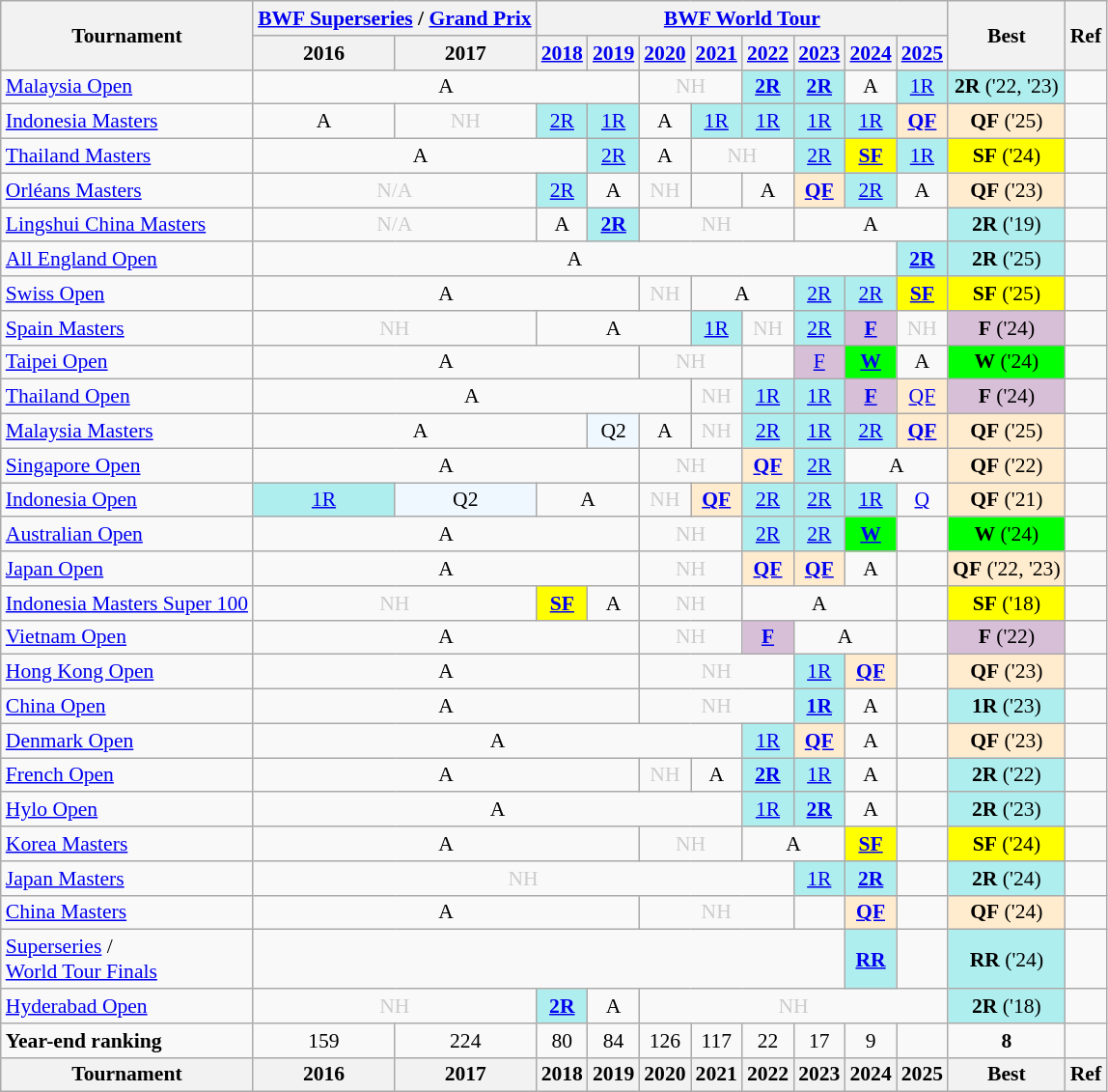<table style='font-size: 90%; text-align:center;' class='wikitable'>
<tr>
<th rowspan="2">Tournament</th>
<th colspan="2"><a href='#'>BWF Superseries</a> / <a href='#'>Grand Prix</a></th>
<th colspan="8"><a href='#'>BWF World Tour</a></th>
<th rowspan="2">Best</th>
<th rowspan="2">Ref</th>
</tr>
<tr>
<th>2016</th>
<th>2017</th>
<th><a href='#'>2018</a></th>
<th><a href='#'>2019</a></th>
<th><a href='#'>2020</a></th>
<th><a href='#'>2021</a></th>
<th><a href='#'>2022</a></th>
<th><a href='#'>2023</a></th>
<th><a href='#'>2024</a></th>
<th><a href='#'>2025</a></th>
</tr>
<tr>
<td align=left><a href='#'>Malaysia Open</a></td>
<td colspan="4">A</td>
<td colspan="2" style=color:#ccc>NH</td>
<td bgcolor=AFEEEE><strong><a href='#'>2R</a></strong></td>
<td bgcolor=AFEEEE><strong><a href='#'>2R</a></strong></td>
<td>A</td>
<td bgcolor=AFEEEE><a href='#'>1R</a></td>
<td bgcolor=AFEEEE><strong>2R</strong> ('22, '23)</td>
<td></td>
</tr>
<tr>
<td align=left><a href='#'>Indonesia Masters</a></td>
<td>A</td>
<td style=color:#ccc>NH</td>
<td bgcolor=AFEEEE><a href='#'>2R</a></td>
<td bgcolor=AFEEEE><a href='#'>1R</a></td>
<td>A</td>
<td bgcolor=AFEEEE><a href='#'>1R</a></td>
<td bgcolor=AFEEEE><a href='#'>1R</a></td>
<td bgcolor=AFEEEE><a href='#'>1R</a></td>
<td bgcolor=AFEEEE><a href='#'>1R</a></td>
<td bgcolor=FFEBCD><strong><a href='#'>QF</a></strong></td>
<td bgcolor=FFEBCD><strong>QF</strong> ('25)</td>
<td></td>
</tr>
<tr>
<td align=left><a href='#'>Thailand Masters</a></td>
<td colspan="3">A</td>
<td bgcolor=AFEEEE><a href='#'>2R</a></td>
<td>A</td>
<td colspan="2" style=color:#ccc>NH</td>
<td bgcolor=AFEEEE><a href='#'>2R</a></td>
<td bgcolor=FFFF00><strong><a href='#'>SF</a></strong></td>
<td bgcolor=AFEEEE><a href='#'>1R</a></td>
<td bgcolor=FFFF00><strong>SF</strong> ('24)</td>
<td></td>
</tr>
<tr>
<td align=left><a href='#'>Orléans Masters</a></td>
<td colspan="2" style=color:#ccc>N/A</td>
<td bgcolor=AFEEEE><a href='#'>2R</a></td>
<td>A</td>
<td style=color:#ccc>NH</td>
<td><a href='#'></a></td>
<td>A</td>
<td bgcolor=FFEBCD><strong><a href='#'>QF</a></strong></td>
<td bgcolor=AFEEEE><a href='#'>2R</a></td>
<td>A</td>
<td bgcolor=FFEBCD><strong>QF</strong> ('23)</td>
<td></td>
</tr>
<tr>
<td align=left><a href='#'>Lingshui China Masters</a></td>
<td colspan="2" style=color:#ccc>N/A</td>
<td>A</td>
<td bgcolor=AFEEEE><a href='#'><strong>2R</strong></a></td>
<td colspan="3" style=color:#ccc>NH</td>
<td colspan="3">A</td>
<td bgcolor=AFEEEE><strong>2R</strong> ('19)</td>
<td></td>
</tr>
<tr>
<td align=left><a href='#'>All England Open</a></td>
<td colspan="9">A</td>
<td bgcolor=AFEEEE><strong><a href='#'>2R</a></strong></td>
<td bgcolor=AFEEEE><strong>2R</strong> ('25)</td>
<td></td>
</tr>
<tr>
<td align=left><a href='#'>Swiss Open</a></td>
<td colspan="4">A</td>
<td style=color:#ccc>NH</td>
<td colspan="2">A</td>
<td bgcolor=AFEEEE><a href='#'>2R</a></td>
<td bgcolor=AFEEEE><a href='#'>2R</a></td>
<td bgcolor=FFFF00><strong><a href='#'>SF</a></strong></td>
<td bgcolor=FFFF00><strong>SF</strong> ('25)</td>
<td></td>
</tr>
<tr>
<td align=left><a href='#'>Spain Masters</a></td>
<td colspan="2" style=color:#ccc>NH</td>
<td colspan="3">A</td>
<td bgcolor=AFEEEE><a href='#'>1R</a></td>
<td 2022; style=color:#ccc>NH</td>
<td bgcolor=AFEEEE><a href='#'>2R</a></td>
<td bgcolor=D8BFD8><strong><a href='#'>F</a></strong></td>
<td 2025; style=color:#ccc>NH</td>
<td bgcolor=D8BFD8><strong>F</strong> ('24)</td>
<td></td>
</tr>
<tr>
<td align=left><a href='#'>Taipei Open</a></td>
<td colspan="4">A</td>
<td colspan="2" style=color:#ccc>NH</td>
<td><a href='#'></a></td>
<td bgcolor=D8BFD8><a href='#'>F</a></td>
<td bgcolor=00FF00><strong><a href='#'>W</a></strong></td>
<td>A</td>
<td bgcolor=00FF00><strong>W</strong> ('24)</td>
<td></td>
</tr>
<tr>
<td align=left><a href='#'>Thailand Open</a></td>
<td colspan="5">A</td>
<td style=color:#ccc>NH</td>
<td bgcolor=AFEEEE><a href='#'>1R</a></td>
<td bgcolor=AFEEEE><a href='#'>1R</a></td>
<td bgcolor=D8BFD8><strong><a href='#'>F</a></strong></td>
<td bgcolor=FFEBCD><a href='#'>QF</a></td>
<td bgcolor=D8BFD8><strong>F</strong> ('24)</td>
<td></td>
</tr>
<tr>
<td align=left><a href='#'>Malaysia Masters</a></td>
<td colspan="3">A</td>
<td 2019; bgcolor=F0F8FF>Q2</td>
<td>A</td>
<td style=color:#ccc>NH</td>
<td bgcolor=AFEEEE><a href='#'>2R</a></td>
<td bgcolor=AFEEEE><a href='#'>1R</a></td>
<td bgcolor=AFEEEE><a href='#'>2R</a></td>
<td bgcolor=FFEBCD><strong><a href='#'>QF</a></strong></td>
<td bgcolor=FFEBCD><strong>QF</strong> ('25)</td>
<td></td>
</tr>
<tr>
<td align=left><a href='#'>Singapore Open</a></td>
<td colspan="4">A</td>
<td colspan="2" style=color:#ccc>NH</td>
<td bgcolor=FFEBCD><strong><a href='#'>QF</a></strong></td>
<td bgcolor=AFEEEE><a href='#'>2R</a></td>
<td colspan="2">A</td>
<td bgcolor=FFEBCD><strong>QF</strong> ('22)</td>
<td></td>
</tr>
<tr>
<td align=left><a href='#'>Indonesia Open</a></td>
<td bgcolor=AFEEEE><a href='#'>1R</a></td>
<td 2017; bgcolor=F0F8FF>Q2</td>
<td colspan="2">A</td>
<td style=color:#ccc>NH</td>
<td bgcolor=FFEBCD><strong><a href='#'>QF</a></strong></td>
<td bgcolor=AFEEEE><a href='#'>2R</a></td>
<td bgcolor=AFEEEE><a href='#'>2R</a></td>
<td bgcolor=AFEEEE><a href='#'>1R</a></td>
<td><a href='#'>Q</a></td>
<td bgcolor=FFEBCD><strong>QF</strong> ('21)</td>
<td></td>
</tr>
<tr>
<td align=left><a href='#'>Australian Open</a></td>
<td colspan="4">A</td>
<td colspan="2" style=color:#ccc>NH</td>
<td bgcolor=AFEEEE><a href='#'>2R</a></td>
<td bgcolor=AFEEEE><a href='#'>2R</a></td>
<td bgcolor=00FF00><strong><a href='#'>W</a></strong></td>
<td></td>
<td bgcolor=00FF00><strong>W</strong> ('24)</td>
<td></td>
</tr>
<tr>
<td align=left><a href='#'>Japan Open</a></td>
<td colspan="4">A</td>
<td colspan="2" style=color:#ccc>NH</td>
<td bgcolor=FFEBCD><strong><a href='#'>QF</a></strong></td>
<td bgcolor=FFEBCD><strong><a href='#'>QF</a></strong></td>
<td>A</td>
<td></td>
<td bgcolor=FFEBCD><strong>QF</strong> ('22, '23)</td>
<td></td>
</tr>
<tr>
<td align=left><a href='#'>Indonesia Masters Super 100</a></td>
<td colspan="2" style=color:#ccc>NH</td>
<td bgcolor=FFFF00><strong><a href='#'>SF</a></strong></td>
<td>A</td>
<td colspan="2" style=color:#ccc>NH</td>
<td colspan="3">A</td>
<td></td>
<td bgcolor=FFFF00><strong>SF</strong> ('18)</td>
<td></td>
</tr>
<tr>
<td align=left><a href='#'>Vietnam Open</a></td>
<td colspan="4">A</td>
<td colspan="2" style=color:#ccc>NH</td>
<td bgcolor=D8BFD8><strong><a href='#'>F</a></strong></td>
<td colspan="2">A</td>
<td></td>
<td bgcolor=D8BFD8><strong>F</strong> ('22)</td>
<td></td>
</tr>
<tr>
<td align=left><a href='#'>Hong Kong Open</a></td>
<td colspan="4">A</td>
<td colspan="3" style=color:#ccc>NH</td>
<td bgcolor=AFEEEE><a href='#'>1R</a></td>
<td bgcolor=FFEBCD><strong><a href='#'>QF</a></strong></td>
<td></td>
<td bgcolor=FFEBCD><strong>QF</strong> ('23)</td>
<td></td>
</tr>
<tr>
<td align=left><a href='#'>China Open</a></td>
<td colspan="4">A</td>
<td colspan="3" style=color:#ccc>NH</td>
<td bgcolor=AFEEEE><strong><a href='#'>1R</a></strong></td>
<td>A</td>
<td></td>
<td bgcolor=AFEEEE><strong>1R</strong> ('23)</td>
<td></td>
</tr>
<tr>
<td align=left><a href='#'>Denmark Open</a></td>
<td colspan="6">A</td>
<td bgcolor=AFEEEE><a href='#'>1R</a></td>
<td bgcolor=FFEBCD><strong><a href='#'>QF</a></strong></td>
<td>A</td>
<td></td>
<td bgcolor=FFEBCD><strong>QF</strong> ('23)</td>
<td></td>
</tr>
<tr>
<td align=left><a href='#'>French Open</a></td>
<td colspan="4">A</td>
<td style=color:#ccc>NH</td>
<td>A</td>
<td bgcolor=AFEEEE><strong><a href='#'>2R</a></strong></td>
<td bgcolor=AFEEEE><a href='#'>1R</a></td>
<td>A</td>
<td></td>
<td bgcolor=AFEEEE><strong>2R</strong> ('22)</td>
<td></td>
</tr>
<tr>
<td align=left><a href='#'>Hylo Open</a></td>
<td colspan="6">A</td>
<td bgcolor=AFEEEE><a href='#'>1R</a></td>
<td bgcolor=AFEEEE><strong><a href='#'>2R</a></strong></td>
<td>A</td>
<td></td>
<td bgcolor=AFEEEE><strong>2R</strong> ('23)</td>
<td></td>
</tr>
<tr>
<td align=left><a href='#'>Korea Masters</a></td>
<td colspan="4">A</td>
<td colspan="2" style=color:#ccc>NH</td>
<td colspan="2">A</td>
<td bgcolor=FFFF00><strong><a href='#'>SF</a></strong></td>
<td></td>
<td bgcolor=FFFF00><strong>SF</strong> ('24)</td>
<td></td>
</tr>
<tr>
<td align=left><a href='#'>Japan Masters</a></td>
<td colspan="7" style=color:#ccc>NH</td>
<td bgcolor=AFEEEE><a href='#'>1R</a></td>
<td bgcolor=AFEEEE><strong><a href='#'>2R</a></strong></td>
<td></td>
<td bgcolor=AFEEEE><strong>2R</strong> ('24)</td>
<td></td>
</tr>
<tr>
<td align="left"><a href='#'>China Masters</a></td>
<td colspan="4">A</td>
<td colspan="3" style="color:#ccc">NH</td>
<td><a href='#'></a></td>
<td bgcolor=FFEBCD><strong><a href='#'>QF</a></strong></td>
<td></td>
<td bgcolor=FFEBCD><strong>QF</strong> ('24)</td>
<td></td>
</tr>
<tr>
<td align=left><a href='#'>Superseries</a> /<br> <a href='#'>World Tour Finals</a></td>
<td colspan="8"></td>
<td bgcolor=AFEEEE><strong><a href='#'>RR</a></strong></td>
<td></td>
<td bgcolor=AFEEEE><strong>RR</strong> ('24)</td>
<td></td>
</tr>
<tr>
<td align=left><a href='#'>Hyderabad Open</a></td>
<td colspan="2" style=color:#ccc>NH</td>
<td bgcolor=AFEEEE><a href='#'><strong>2R</strong></a></td>
<td>A</td>
<td colspan="6" style=color:#ccc>NH</td>
<td bgcolor=AFEEEE><strong>2R</strong> ('18)</td>
<td></td>
</tr>
<tr>
<td align=left><strong>Year-end ranking</strong></td>
<td 2016;>159</td>
<td 2017;>224</td>
<td 2018;>80</td>
<td 2019;>84</td>
<td 2020;>126</td>
<td 2021;>117</td>
<td 2022;>22</td>
<td 2023;>17</td>
<td 2024;>9</td>
<td 2025;></td>
<td Best;><strong>8</strong></td>
<td></td>
</tr>
<tr>
<th>Tournament</th>
<th>2016</th>
<th>2017</th>
<th>2018</th>
<th>2019</th>
<th>2020</th>
<th>2021</th>
<th>2022</th>
<th>2023</th>
<th>2024</th>
<th>2025</th>
<th>Best</th>
<th>Ref</th>
</tr>
</table>
